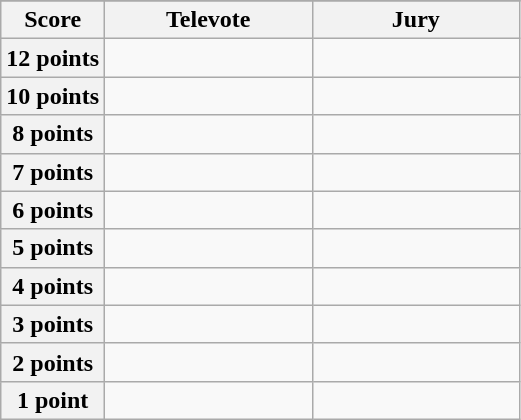<table class="wikitable">
<tr>
</tr>
<tr>
<th scope="col" width="20%">Score</th>
<th scope="col" width="40%">Televote</th>
<th scope="col" width="40%">Jury</th>
</tr>
<tr>
<th scope="row">12 points</th>
<td></td>
<td></td>
</tr>
<tr>
<th scope="row">10 points</th>
<td></td>
<td></td>
</tr>
<tr>
<th scope="row">8 points</th>
<td></td>
<td></td>
</tr>
<tr>
<th scope="row">7 points</th>
<td></td>
<td></td>
</tr>
<tr>
<th scope="row">6 points</th>
<td></td>
<td></td>
</tr>
<tr>
<th scope="row">5 points</th>
<td></td>
<td></td>
</tr>
<tr>
<th scope="row">4 points</th>
<td></td>
<td></td>
</tr>
<tr>
<th scope="row">3 points</th>
<td></td>
<td></td>
</tr>
<tr>
<th scope="row">2 points</th>
<td></td>
<td></td>
</tr>
<tr>
<th scope="row">1 point</th>
<td></td>
<td></td>
</tr>
</table>
